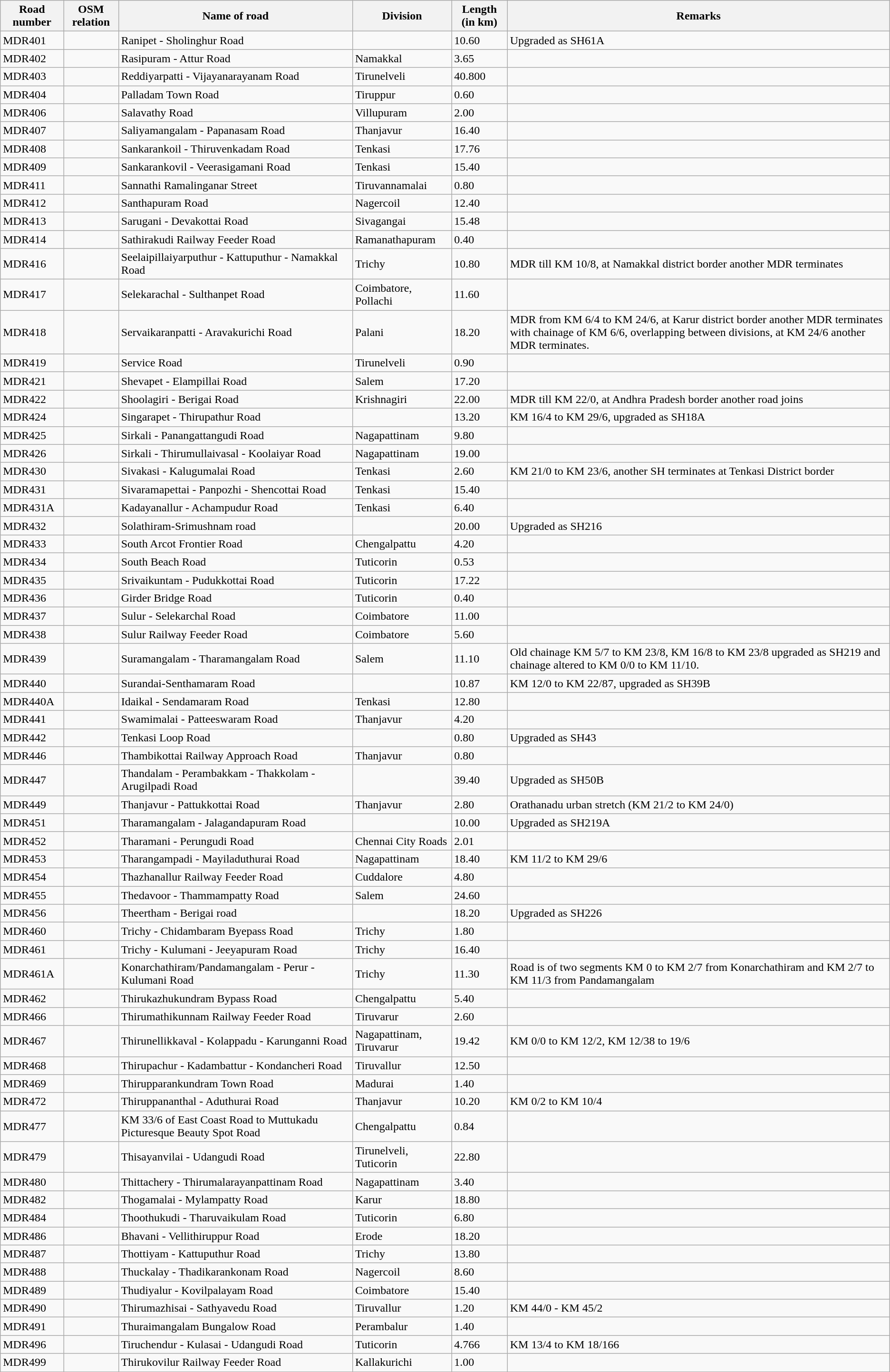<table class="wikitable">
<tr>
<th>Road number</th>
<th>OSM relation</th>
<th>Name of road</th>
<th>Division</th>
<th>Length (in km)</th>
<th>Remarks</th>
</tr>
<tr>
<td>MDR401</td>
<td></td>
<td>Ranipet - Sholinghur Road</td>
<td></td>
<td>10.60</td>
<td>Upgraded as SH61A</td>
</tr>
<tr>
<td>MDR402</td>
<td></td>
<td>Rasipuram - Attur Road</td>
<td>Namakkal</td>
<td>3.65</td>
<td></td>
</tr>
<tr>
<td>MDR403</td>
<td></td>
<td>Reddiyarpatti - Vijayanarayanam Road</td>
<td>Tirunelveli</td>
<td>40.800</td>
<td></td>
</tr>
<tr>
<td>MDR404</td>
<td></td>
<td>Palladam Town Road</td>
<td>Tiruppur</td>
<td>0.60</td>
<td></td>
</tr>
<tr>
<td>MDR406</td>
<td></td>
<td>Salavathy Road</td>
<td>Villupuram</td>
<td>2.00</td>
<td></td>
</tr>
<tr>
<td>MDR407</td>
<td></td>
<td>Saliyamangalam - Papanasam Road</td>
<td>Thanjavur</td>
<td>16.40</td>
<td></td>
</tr>
<tr>
<td>MDR408</td>
<td></td>
<td>Sankarankoil - Thiruvenkadam Road</td>
<td>Tenkasi</td>
<td>17.76</td>
<td></td>
</tr>
<tr>
<td>MDR409</td>
<td></td>
<td>Sankarankovil - Veerasigamani Road</td>
<td>Tenkasi</td>
<td>15.40</td>
<td></td>
</tr>
<tr>
<td>MDR411</td>
<td></td>
<td>Sannathi Ramalinganar Street</td>
<td>Tiruvannamalai</td>
<td>0.80</td>
<td></td>
</tr>
<tr>
<td>MDR412</td>
<td></td>
<td>Santhapuram Road</td>
<td>Nagercoil</td>
<td>12.40</td>
<td></td>
</tr>
<tr>
<td>MDR413</td>
<td></td>
<td>Sarugani - Devakottai Road</td>
<td>Sivagangai</td>
<td>15.48</td>
<td></td>
</tr>
<tr>
<td>MDR414</td>
<td></td>
<td>Sathirakudi Railway Feeder Road</td>
<td>Ramanathapuram</td>
<td>0.40</td>
<td></td>
</tr>
<tr>
<td>MDR416</td>
<td></td>
<td>Seelaipillaiyarputhur - Kattuputhur - Namakkal Road</td>
<td>Trichy</td>
<td>10.80</td>
<td>MDR till KM 10/8, at Namakkal district border another MDR terminates</td>
</tr>
<tr>
<td>MDR417</td>
<td></td>
<td>Selekarachal - Sulthanpet Road</td>
<td>Coimbatore, Pollachi</td>
<td>11.60</td>
<td></td>
</tr>
<tr>
<td>MDR418</td>
<td></td>
<td>Servaikaranpatti - Aravakurichi Road</td>
<td>Palani</td>
<td>18.20</td>
<td>MDR from KM 6/4 to KM 24/6, at Karur district border another MDR terminates with chainage of KM 6/6, overlapping between divisions, at KM 24/6 another MDR terminates.</td>
</tr>
<tr>
<td>MDR419</td>
<td></td>
<td>Service Road</td>
<td>Tirunelveli</td>
<td>0.90</td>
<td></td>
</tr>
<tr>
<td>MDR421</td>
<td></td>
<td>Shevapet - Elampillai Road</td>
<td>Salem</td>
<td>17.20</td>
<td></td>
</tr>
<tr>
<td>MDR422</td>
<td></td>
<td>Shoolagiri - Berigai Road</td>
<td>Krishnagiri</td>
<td>22.00</td>
<td>MDR till KM 22/0, at Andhra Pradesh border another road joins</td>
</tr>
<tr>
<td>MDR424</td>
<td></td>
<td>Singarapet - Thirupathur Road</td>
<td></td>
<td>13.20</td>
<td>KM 16/4 to KM 29/6, upgraded as SH18A</td>
</tr>
<tr>
<td>MDR425</td>
<td></td>
<td>Sirkali - Panangattangudi Road</td>
<td>Nagapattinam</td>
<td>9.80</td>
<td></td>
</tr>
<tr>
<td>MDR426</td>
<td></td>
<td>Sirkali - Thirumullaivasal - Koolaiyar Road</td>
<td>Nagapattinam</td>
<td>19.00</td>
<td></td>
</tr>
<tr>
<td>MDR430</td>
<td></td>
<td>Sivakasi - Kalugumalai Road</td>
<td>Tenkasi</td>
<td>2.60</td>
<td>KM 21/0 to KM 23/6, another SH terminates at Tenkasi District border</td>
</tr>
<tr>
<td>MDR431</td>
<td></td>
<td>Sivaramapettai - Panpozhi - Shencottai Road</td>
<td>Tenkasi</td>
<td>15.40</td>
<td></td>
</tr>
<tr>
<td>MDR431A</td>
<td></td>
<td>Kadayanallur - Achampudur Road</td>
<td>Tenkasi</td>
<td>6.40</td>
<td></td>
</tr>
<tr>
<td>MDR432</td>
<td></td>
<td>Solathiram-Srimushnam road</td>
<td></td>
<td>20.00</td>
<td>Upgraded as SH216</td>
</tr>
<tr>
<td>MDR433</td>
<td></td>
<td>South Arcot Frontier Road</td>
<td>Chengalpattu</td>
<td>4.20</td>
<td></td>
</tr>
<tr>
<td>MDR434</td>
<td></td>
<td>South Beach Road</td>
<td>Tuticorin</td>
<td>0.53</td>
<td></td>
</tr>
<tr>
<td>MDR435</td>
<td></td>
<td>Srivaikuntam - Pudukkottai Road</td>
<td>Tuticorin</td>
<td>17.22</td>
<td></td>
</tr>
<tr>
<td>MDR436</td>
<td></td>
<td>Girder Bridge Road</td>
<td>Tuticorin</td>
<td>0.40</td>
<td></td>
</tr>
<tr>
<td>MDR437</td>
<td></td>
<td>Sulur - Selekarchal Road</td>
<td>Coimbatore</td>
<td>11.00</td>
<td></td>
</tr>
<tr>
<td>MDR438</td>
<td></td>
<td>Sulur Railway Feeder Road</td>
<td>Coimbatore</td>
<td>5.60</td>
<td></td>
</tr>
<tr>
<td>MDR439</td>
<td></td>
<td>Suramangalam - Tharamangalam Road</td>
<td>Salem</td>
<td>11.10</td>
<td>Old chainage KM 5/7 to KM 23/8, KM 16/8 to KM 23/8 upgraded as SH219 and chainage altered to KM 0/0 to KM 11/10.</td>
</tr>
<tr>
<td>MDR440</td>
<td></td>
<td>Surandai-Senthamaram Road</td>
<td></td>
<td>10.87</td>
<td>KM 12/0 to KM 22/87, upgraded as SH39B</td>
</tr>
<tr>
<td>MDR440A</td>
<td></td>
<td>Idaikal - Sendamaram Road</td>
<td>Tenkasi</td>
<td>12.80</td>
<td></td>
</tr>
<tr>
<td>MDR441</td>
<td></td>
<td>Swamimalai - Patteeswaram Road</td>
<td>Thanjavur</td>
<td>4.20</td>
<td></td>
</tr>
<tr>
<td>MDR442</td>
<td></td>
<td>Tenkasi Loop Road</td>
<td></td>
<td>0.80</td>
<td>Upgraded as SH43</td>
</tr>
<tr>
<td>MDR446</td>
<td></td>
<td>Thambikottai Railway Approach Road</td>
<td>Thanjavur</td>
<td>0.80</td>
<td></td>
</tr>
<tr>
<td>MDR447</td>
<td></td>
<td>Thandalam - Perambakkam - Thakkolam - Arugilpadi Road</td>
<td></td>
<td>39.40</td>
<td>Upgraded as SH50B</td>
</tr>
<tr>
<td>MDR449</td>
<td></td>
<td>Thanjavur - Pattukkottai Road</td>
<td>Thanjavur</td>
<td>2.80</td>
<td>Orathanadu urban stretch (KM 21/2 to KM 24/0)</td>
</tr>
<tr>
<td>MDR451</td>
<td></td>
<td>Tharamangalam - Jalagandapuram Road</td>
<td></td>
<td>10.00</td>
<td>Upgraded as SH219A</td>
</tr>
<tr>
<td>MDR452</td>
<td></td>
<td>Tharamani - Perungudi Road</td>
<td>Chennai City Roads</td>
<td>2.01</td>
<td></td>
</tr>
<tr>
<td>MDR453</td>
<td></td>
<td>Tharangampadi - Mayiladuthurai Road</td>
<td>Nagapattinam</td>
<td>18.40</td>
<td>KM 11/2 to KM 29/6</td>
</tr>
<tr>
<td>MDR454</td>
<td></td>
<td>Thazhanallur Railway Feeder Road</td>
<td>Cuddalore</td>
<td>4.80</td>
<td></td>
</tr>
<tr>
<td>MDR455</td>
<td></td>
<td>Thedavoor - Thammampatty Road</td>
<td>Salem</td>
<td>24.60</td>
<td></td>
</tr>
<tr>
<td>MDR456</td>
<td></td>
<td>Theertham - Berigai road</td>
<td></td>
<td>18.20</td>
<td>Upgraded as SH226</td>
</tr>
<tr>
<td>MDR460</td>
<td></td>
<td>Trichy - Chidambaram Byepass Road</td>
<td>Trichy</td>
<td>1.80</td>
<td></td>
</tr>
<tr>
<td>MDR461</td>
<td></td>
<td>Trichy - Kulumani - Jeeyapuram Road</td>
<td>Trichy</td>
<td>16.40</td>
<td></td>
</tr>
<tr>
<td>MDR461A</td>
<td></td>
<td>Konarchathiram/Pandamangalam - Perur - Kulumani Road</td>
<td>Trichy</td>
<td>11.30</td>
<td>Road is of two segments KM 0 to KM 2/7 from Konarchathiram and KM 2/7 to KM 11/3 from Pandamangalam</td>
</tr>
<tr>
<td>MDR462</td>
<td></td>
<td>Thirukazhukundram Bypass Road</td>
<td>Chengalpattu</td>
<td>5.40</td>
<td></td>
</tr>
<tr>
<td>MDR466</td>
<td></td>
<td>Thirumathikunnam Railway Feeder Road</td>
<td>Tiruvarur</td>
<td>2.60</td>
<td></td>
</tr>
<tr>
<td>MDR467</td>
<td></td>
<td>Thirunellikkaval - Kolappadu - Karunganni Road</td>
<td>Nagapattinam, Tiruvarur</td>
<td>19.42</td>
<td>KM 0/0 to KM 12/2, KM 12/38 to 19/6</td>
</tr>
<tr>
<td>MDR468</td>
<td></td>
<td>Thirupachur - Kadambattur - Kondancheri Road</td>
<td>Tiruvallur</td>
<td>12.50</td>
<td></td>
</tr>
<tr>
<td>MDR469</td>
<td></td>
<td>Thirupparankundram Town Road</td>
<td>Madurai</td>
<td>1.40</td>
<td></td>
</tr>
<tr>
<td>MDR472</td>
<td></td>
<td>Thiruppananthal - Aduthurai Road</td>
<td>Thanjavur</td>
<td>10.20</td>
<td>KM 0/2 to KM 10/4</td>
</tr>
<tr>
<td>MDR477</td>
<td></td>
<td>KM 33/6 of East Coast Road to Muttukadu Picturesque Beauty Spot Road</td>
<td>Chengalpattu</td>
<td>0.84</td>
<td></td>
</tr>
<tr>
<td>MDR479</td>
<td></td>
<td>Thisayanvilai - Udangudi Road</td>
<td>Tirunelveli, Tuticorin</td>
<td>22.80</td>
<td></td>
</tr>
<tr>
<td>MDR480</td>
<td></td>
<td>Thittachery - Thirumalarayanpattinam Road</td>
<td>Nagapattinam</td>
<td>3.40</td>
<td></td>
</tr>
<tr>
<td>MDR482</td>
<td></td>
<td>Thogamalai - Mylampatty Road</td>
<td>Karur</td>
<td>18.80</td>
<td></td>
</tr>
<tr>
<td>MDR484</td>
<td></td>
<td>Thoothukudi - Tharuvaikulam Road</td>
<td>Tuticorin</td>
<td>6.80</td>
<td></td>
</tr>
<tr>
<td>MDR486</td>
<td></td>
<td>Bhavani - Vellithiruppur Road</td>
<td>Erode</td>
<td>18.20</td>
<td></td>
</tr>
<tr>
<td>MDR487</td>
<td></td>
<td>Thottiyam - Kattuputhur Road</td>
<td>Trichy</td>
<td>13.80</td>
<td></td>
</tr>
<tr>
<td>MDR488</td>
<td></td>
<td>Thuckalay - Thadikarankonam Road</td>
<td>Nagercoil</td>
<td>8.60</td>
<td></td>
</tr>
<tr>
<td>MDR489</td>
<td></td>
<td>Thudiyalur - Kovilpalayam Road</td>
<td>Coimbatore</td>
<td>15.40</td>
<td></td>
</tr>
<tr>
<td>MDR490</td>
<td></td>
<td>Thirumazhisai - Sathyavedu Road</td>
<td>Tiruvallur</td>
<td>1.20</td>
<td>KM 44/0 - KM 45/2</td>
</tr>
<tr>
<td>MDR491</td>
<td></td>
<td>Thuraimangalam Bungalow Road</td>
<td>Perambalur</td>
<td>1.40</td>
<td></td>
</tr>
<tr>
<td>MDR496</td>
<td></td>
<td>Tiruchendur - Kulasai - Udangudi Road</td>
<td>Tuticorin</td>
<td>4.766</td>
<td>KM 13/4 to KM 18/166</td>
</tr>
<tr>
<td>MDR499</td>
<td></td>
<td>Thirukovilur Railway Feeder Road</td>
<td>Kallakurichi</td>
<td>1.00</td>
<td></td>
</tr>
</table>
